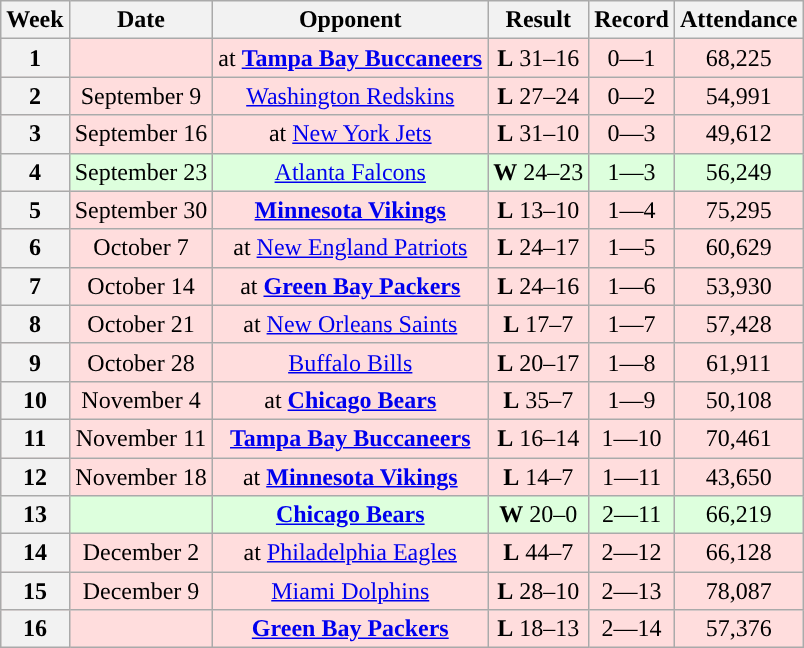<table class="wikitable" style="text-align:center">
<tr>
<th>Week</th>
<th>Date</th>
<th>Opponent</th>
<th>Result</th>
<th>Record</th>
<th>Attendance</th>
</tr>
<tr style="background: #ffdddd;">
<th>1</th>
<td></td>
<td>at <strong><a href='#'>Tampa Bay Buccaneers</a></strong></td>
<td><strong>L</strong> 31–16</td>
<td>0—1</td>
<td>68,225</td>
</tr>
<tr style="background: #ffdddd;">
<th>2</th>
<td>September 9</td>
<td><a href='#'>Washington Redskins</a></td>
<td><strong>L</strong> 27–24</td>
<td>0—2</td>
<td>54,991</td>
</tr>
<tr style="background: #ffdddd;">
<th>3</th>
<td>September 16</td>
<td>at <a href='#'>New York Jets</a></td>
<td><strong>L</strong> 31–10</td>
<td>0—3</td>
<td>49,612</td>
</tr>
<tr style="background: #ddffdd;">
<th>4</th>
<td>September 23</td>
<td><a href='#'>Atlanta Falcons</a></td>
<td><strong>W</strong> 24–23</td>
<td>1—3</td>
<td>56,249</td>
</tr>
<tr style="background: #ffdddd;">
<th>5</th>
<td>September 30</td>
<td><strong><a href='#'>Minnesota Vikings</a></strong></td>
<td><strong>L</strong> 13–10</td>
<td>1—4</td>
<td>75,295</td>
</tr>
<tr style="background: #ffdddd;">
<th>6</th>
<td>October 7</td>
<td>at <a href='#'>New England Patriots</a></td>
<td><strong>L</strong> 24–17</td>
<td>1—5</td>
<td>60,629</td>
</tr>
<tr style="background: #ffdddd;">
<th>7</th>
<td>October 14</td>
<td>at <strong><a href='#'>Green Bay Packers</a></strong></td>
<td><strong>L</strong> 24–16</td>
<td>1—6</td>
<td>53,930</td>
</tr>
<tr style="background: #ffdddd;">
<th>8</th>
<td>October 21</td>
<td>at <a href='#'>New Orleans Saints</a></td>
<td><strong>L</strong> 17–7</td>
<td>1—7</td>
<td>57,428</td>
</tr>
<tr style="background: #ffdddd;">
<th>9</th>
<td>October 28</td>
<td><a href='#'>Buffalo Bills</a></td>
<td><strong>L</strong> 20–17</td>
<td>1—8</td>
<td>61,911</td>
</tr>
<tr style="background: #ffdddd;">
<th>10</th>
<td>November 4</td>
<td>at <strong><a href='#'>Chicago Bears</a></strong></td>
<td><strong>L</strong> 35–7</td>
<td>1—9</td>
<td>50,108</td>
</tr>
<tr style="background: #ffdddd;">
<th>11</th>
<td>November 11</td>
<td><strong><a href='#'>Tampa Bay Buccaneers</a></strong></td>
<td><strong>L</strong> 16–14</td>
<td>1—10</td>
<td>70,461</td>
</tr>
<tr style="background: #ffdddd;">
<th>12</th>
<td>November 18</td>
<td>at <strong><a href='#'>Minnesota Vikings</a></strong></td>
<td><strong>L</strong> 14–7</td>
<td>1—11</td>
<td>43,650</td>
</tr>
<tr style="background: #ddffdd;">
<th>13</th>
<td></td>
<td><strong><a href='#'>Chicago Bears</a></strong></td>
<td><strong>W</strong> 20–0</td>
<td>2—11</td>
<td>66,219</td>
</tr>
<tr style="background: #ffdddd;">
<th>14</th>
<td>December 2</td>
<td>at <a href='#'>Philadelphia Eagles</a></td>
<td><strong>L</strong> 44–7</td>
<td>2—12</td>
<td>66,128</td>
</tr>
<tr style="background: #ffdddd;">
<th>15</th>
<td>December 9</td>
<td><a href='#'>Miami Dolphins</a></td>
<td><strong>L</strong> 28–10</td>
<td>2—13</td>
<td>78,087</td>
</tr>
<tr style="background: #ffdddd;">
<th>16</th>
<td></td>
<td><strong><a href='#'>Green Bay Packers</a></strong></td>
<td><strong>L</strong> 18–13</td>
<td>2—14</td>
<td>57,376</td>
</tr>
</table>
